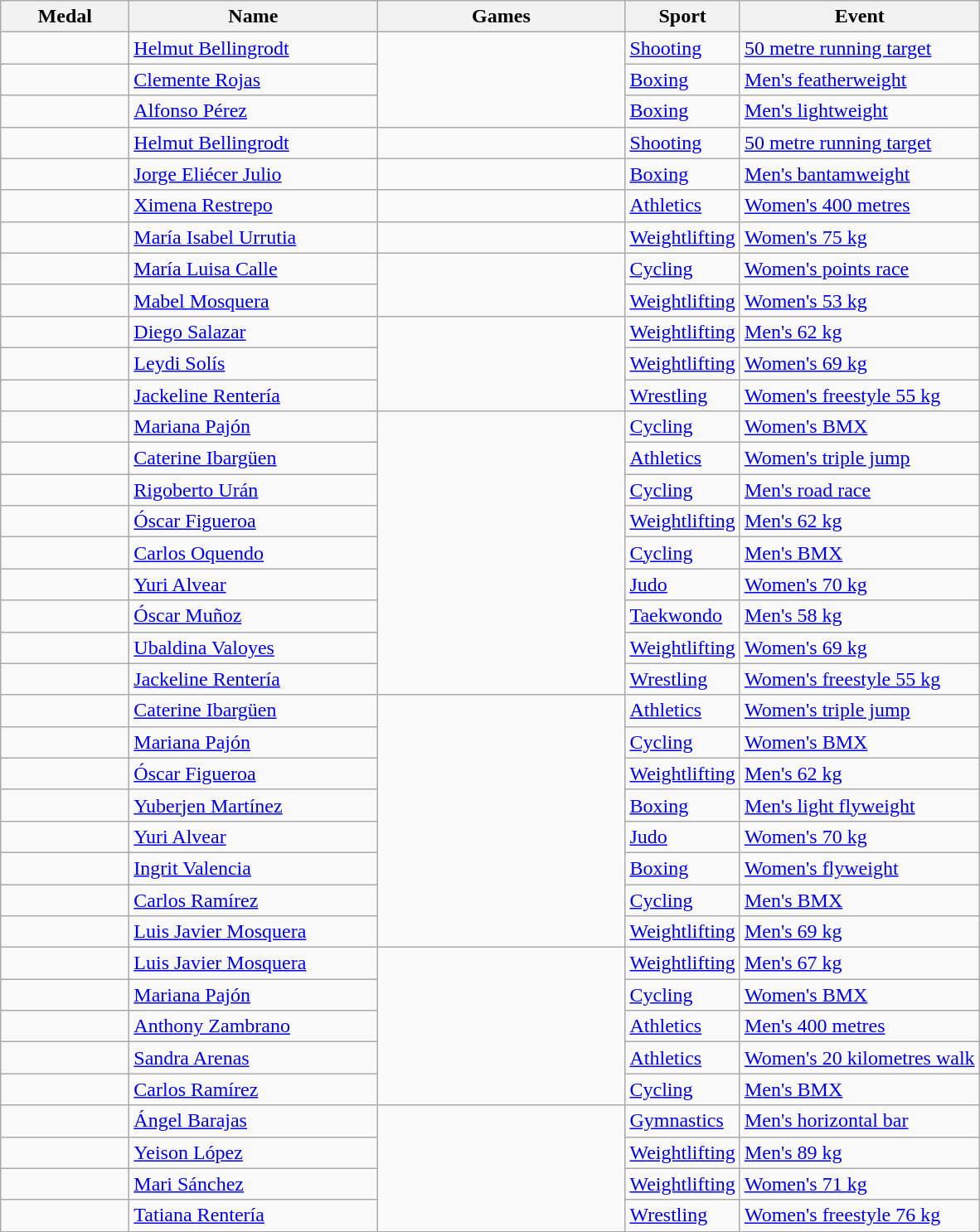<table class="wikitable sortable">
<tr>
<th style="width:6em">Medal</th>
<th style="width:12em">Name</th>
<th style="width:12em">Games</th>
<th>Sport</th>
<th>Event</th>
</tr>
<tr>
<td></td>
<td><a href='#'>Helmut Bellingrodt</a></td>
<td rowspan="3"> </td>
<td> <a href='#'>Shooting</a></td>
<td><a href='#'>50 metre running target</a></td>
</tr>
<tr>
<td></td>
<td><a href='#'>Clemente Rojas</a></td>
<td> <a href='#'>Boxing</a></td>
<td><a href='#'>Men's featherweight</a></td>
</tr>
<tr>
<td></td>
<td><a href='#'>Alfonso Pérez</a></td>
<td> <a href='#'>Boxing</a></td>
<td><a href='#'>Men's lightweight</a></td>
</tr>
<tr>
<td></td>
<td><a href='#'>Helmut Bellingrodt</a></td>
<td> </td>
<td> <a href='#'>Shooting</a></td>
<td><a href='#'>50 metre running target</a></td>
</tr>
<tr>
<td></td>
<td><a href='#'>Jorge Eliécer Julio</a></td>
<td> </td>
<td> <a href='#'>Boxing</a></td>
<td><a href='#'>Men's bantamweight</a></td>
</tr>
<tr>
<td></td>
<td><a href='#'>Ximena Restrepo</a></td>
<td> </td>
<td> <a href='#'>Athletics</a></td>
<td><a href='#'>Women's 400 metres</a></td>
</tr>
<tr>
<td></td>
<td><a href='#'>María Isabel Urrutia</a></td>
<td> </td>
<td> <a href='#'>Weightlifting</a></td>
<td><a href='#'>Women's 75 kg</a></td>
</tr>
<tr>
<td></td>
<td><a href='#'>María Luisa Calle</a></td>
<td rowspan="2"> </td>
<td> <a href='#'>Cycling</a></td>
<td><a href='#'>Women's points race</a></td>
</tr>
<tr>
<td></td>
<td><a href='#'>Mabel Mosquera</a></td>
<td> <a href='#'>Weightlifting</a></td>
<td><a href='#'>Women's 53 kg</a></td>
</tr>
<tr>
<td></td>
<td><a href='#'>Diego Salazar</a></td>
<td rowspan="3"> </td>
<td> <a href='#'>Weightlifting</a></td>
<td><a href='#'>Men's 62 kg</a></td>
</tr>
<tr>
<td></td>
<td><a href='#'>Leydi Solís</a></td>
<td> <a href='#'>Weightlifting</a></td>
<td><a href='#'>Women's 69 kg</a></td>
</tr>
<tr>
<td></td>
<td><a href='#'>Jackeline Rentería</a></td>
<td> <a href='#'>Wrestling</a></td>
<td><a href='#'>Women's freestyle 55 kg</a></td>
</tr>
<tr>
<td></td>
<td><a href='#'>Mariana Pajón</a></td>
<td rowspan="9"> </td>
<td> <a href='#'>Cycling</a></td>
<td><a href='#'>Women's BMX</a></td>
</tr>
<tr>
<td></td>
<td><a href='#'>Caterine Ibargüen</a></td>
<td> <a href='#'>Athletics</a></td>
<td><a href='#'>Women's triple jump</a></td>
</tr>
<tr>
<td></td>
<td><a href='#'>Rigoberto Urán</a></td>
<td> <a href='#'>Cycling</a></td>
<td><a href='#'>Men's road race</a></td>
</tr>
<tr>
<td></td>
<td><a href='#'>Óscar Figueroa</a></td>
<td> <a href='#'>Weightlifting</a></td>
<td><a href='#'>Men's 62 kg</a></td>
</tr>
<tr>
<td></td>
<td><a href='#'>Carlos Oquendo</a></td>
<td> <a href='#'>Cycling</a></td>
<td><a href='#'>Men's BMX</a></td>
</tr>
<tr>
<td></td>
<td><a href='#'>Yuri Alvear</a></td>
<td> <a href='#'>Judo</a></td>
<td><a href='#'>Women's 70 kg</a></td>
</tr>
<tr>
<td></td>
<td><a href='#'>Óscar Muñoz</a></td>
<td> <a href='#'>Taekwondo</a></td>
<td><a href='#'>Men's 58 kg</a></td>
</tr>
<tr>
<td></td>
<td><a href='#'>Ubaldina Valoyes</a></td>
<td> <a href='#'>Weightlifting</a></td>
<td><a href='#'>Women's 69 kg</a></td>
</tr>
<tr>
<td></td>
<td><a href='#'>Jackeline Rentería</a></td>
<td> <a href='#'>Wrestling</a></td>
<td><a href='#'>Women's freestyle 55 kg</a></td>
</tr>
<tr>
<td></td>
<td><a href='#'>Caterine Ibargüen</a></td>
<td rowspan="8"> </td>
<td> <a href='#'>Athletics</a></td>
<td><a href='#'>Women's triple jump</a></td>
</tr>
<tr>
<td></td>
<td><a href='#'>Mariana Pajón</a></td>
<td> <a href='#'>Cycling</a></td>
<td><a href='#'>Women's BMX</a></td>
</tr>
<tr>
<td></td>
<td><a href='#'>Óscar Figueroa</a></td>
<td> <a href='#'>Weightlifting</a></td>
<td><a href='#'>Men's 62 kg</a></td>
</tr>
<tr>
<td></td>
<td><a href='#'>Yuberjen Martínez</a></td>
<td> <a href='#'>Boxing</a></td>
<td><a href='#'>Men's light flyweight</a></td>
</tr>
<tr>
<td></td>
<td><a href='#'>Yuri Alvear</a></td>
<td> <a href='#'>Judo</a></td>
<td><a href='#'>Women's 70 kg</a></td>
</tr>
<tr>
<td></td>
<td><a href='#'>Ingrit Valencia</a></td>
<td> <a href='#'>Boxing</a></td>
<td><a href='#'>Women's flyweight</a></td>
</tr>
<tr>
<td></td>
<td><a href='#'>Carlos Ramírez</a></td>
<td> <a href='#'>Cycling</a></td>
<td><a href='#'>Men's BMX</a></td>
</tr>
<tr>
<td></td>
<td><a href='#'>Luis Javier Mosquera</a></td>
<td> <a href='#'>Weightlifting</a></td>
<td><a href='#'>Men's 69 kg</a></td>
</tr>
<tr>
<td></td>
<td><a href='#'>Luis Javier Mosquera</a></td>
<td rowspan="5"> </td>
<td> <a href='#'>Weightlifting</a></td>
<td><a href='#'>Men's 67 kg</a></td>
</tr>
<tr>
<td></td>
<td><a href='#'>Mariana Pajón</a></td>
<td> <a href='#'>Cycling</a></td>
<td><a href='#'>Women's BMX</a></td>
</tr>
<tr>
<td></td>
<td><a href='#'>Anthony Zambrano</a></td>
<td> <a href='#'>Athletics</a></td>
<td><a href='#'>Men's 400 metres</a></td>
</tr>
<tr>
<td></td>
<td><a href='#'>Sandra Arenas</a></td>
<td> <a href='#'>Athletics</a></td>
<td><a href='#'>Women's 20 kilometres walk</a></td>
</tr>
<tr>
<td></td>
<td><a href='#'>Carlos Ramírez</a></td>
<td> <a href='#'>Cycling</a></td>
<td><a href='#'>Men's BMX</a></td>
</tr>
<tr>
<td></td>
<td><a href='#'>Ángel Barajas</a></td>
<td rowspan="4"> </td>
<td> <a href='#'>Gymnastics</a></td>
<td><a href='#'>Men's horizontal bar</a></td>
</tr>
<tr>
<td></td>
<td><a href='#'>Yeison López</a></td>
<td> <a href='#'>Weightlifting</a></td>
<td><a href='#'>Men's 89 kg</a></td>
</tr>
<tr>
<td></td>
<td><a href='#'>Mari Sánchez</a></td>
<td> <a href='#'>Weightlifting</a></td>
<td><a href='#'>Women's 71 kg</a></td>
</tr>
<tr>
<td></td>
<td><a href='#'>Tatiana Rentería</a></td>
<td> <a href='#'>Wrestling</a></td>
<td><a href='#'>Women's freestyle 76 kg</a></td>
</tr>
</table>
